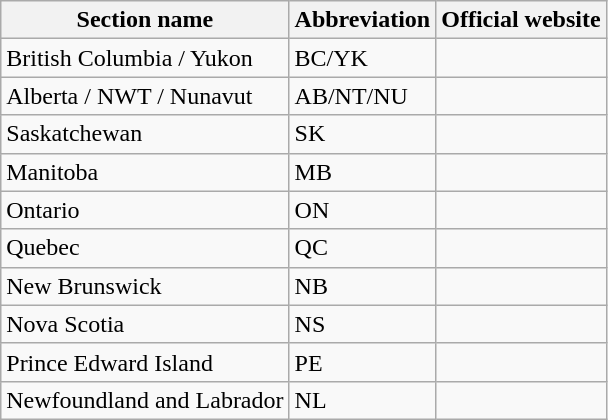<table class="wikitable sortable">
<tr>
<th>Section name</th>
<th>Abbreviation</th>
<th>Official website</th>
</tr>
<tr>
<td>British Columbia / Yukon</td>
<td>BC/YK</td>
<td></td>
</tr>
<tr>
<td>Alberta / NWT / Nunavut</td>
<td>AB/NT/NU</td>
<td></td>
</tr>
<tr>
<td>Saskatchewan</td>
<td>SK</td>
<td></td>
</tr>
<tr>
<td>Manitoba</td>
<td>MB</td>
<td></td>
</tr>
<tr>
<td>Ontario</td>
<td>ON</td>
<td></td>
</tr>
<tr>
<td>Quebec</td>
<td>QC</td>
<td></td>
</tr>
<tr>
<td>New Brunswick</td>
<td>NB</td>
<td></td>
</tr>
<tr>
<td>Nova Scotia</td>
<td>NS</td>
<td></td>
</tr>
<tr>
<td>Prince Edward Island</td>
<td>PE</td>
<td></td>
</tr>
<tr>
<td>Newfoundland and Labrador</td>
<td>NL</td>
<td></td>
</tr>
</table>
